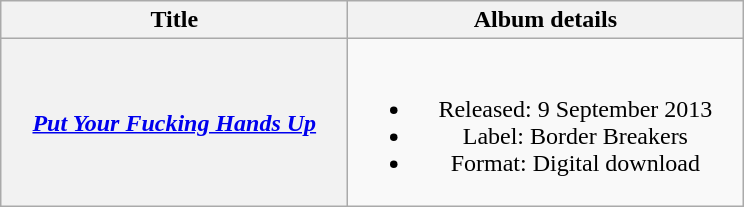<table class="wikitable plainrowheaders" style="text-align:center;" border="1">
<tr>
<th scope="col" rowspan="1" style="width:14em;">Title</th>
<th scope="col" rowspan="1" style="width:16em;">Album details</th>
</tr>
<tr>
<th scope="row"><em><a href='#'>Put Your Fucking Hands Up</a></em></th>
<td><br><ul><li>Released: 9 September 2013</li><li>Label: Border Breakers</li><li>Format: Digital download</li></ul></td>
</tr>
</table>
